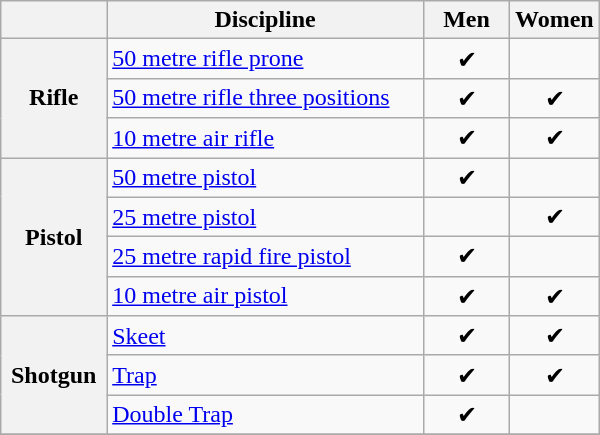<table class="wikitable" style="text-align:center" width=400px>
<tr>
<th></th>
<th>Discipline</th>
<th width=50px>Men</th>
<th width=50px>Women</th>
</tr>
<tr>
<th rowspan=3>Rifle</th>
<td align="left"><a href='#'>50 metre rifle prone</a></td>
<td>✔</td>
<td></td>
</tr>
<tr>
<td align="left"><a href='#'>50 metre rifle three positions</a></td>
<td>✔</td>
<td>✔</td>
</tr>
<tr>
<td align="left"><a href='#'>10 metre air rifle</a></td>
<td>✔</td>
<td>✔</td>
</tr>
<tr>
<th rowspan=4>Pistol</th>
<td align="left"><a href='#'>50 metre pistol</a></td>
<td>✔</td>
<td></td>
</tr>
<tr>
<td align="left"><a href='#'>25 metre pistol</a></td>
<td></td>
<td>✔</td>
</tr>
<tr>
<td align="left"><a href='#'>25 metre rapid fire pistol</a></td>
<td>✔</td>
<td></td>
</tr>
<tr>
<td align="left"><a href='#'>10 metre air pistol</a></td>
<td>✔</td>
<td>✔</td>
</tr>
<tr>
<th rowspan=3>Shotgun</th>
<td align="left"><a href='#'>Skeet</a></td>
<td>✔</td>
<td>✔</td>
</tr>
<tr>
<td align="left"><a href='#'>Trap</a></td>
<td>✔</td>
<td>✔</td>
</tr>
<tr>
<td align="left"><a href='#'>Double Trap</a></td>
<td>✔</td>
<td></td>
</tr>
<tr>
</tr>
</table>
